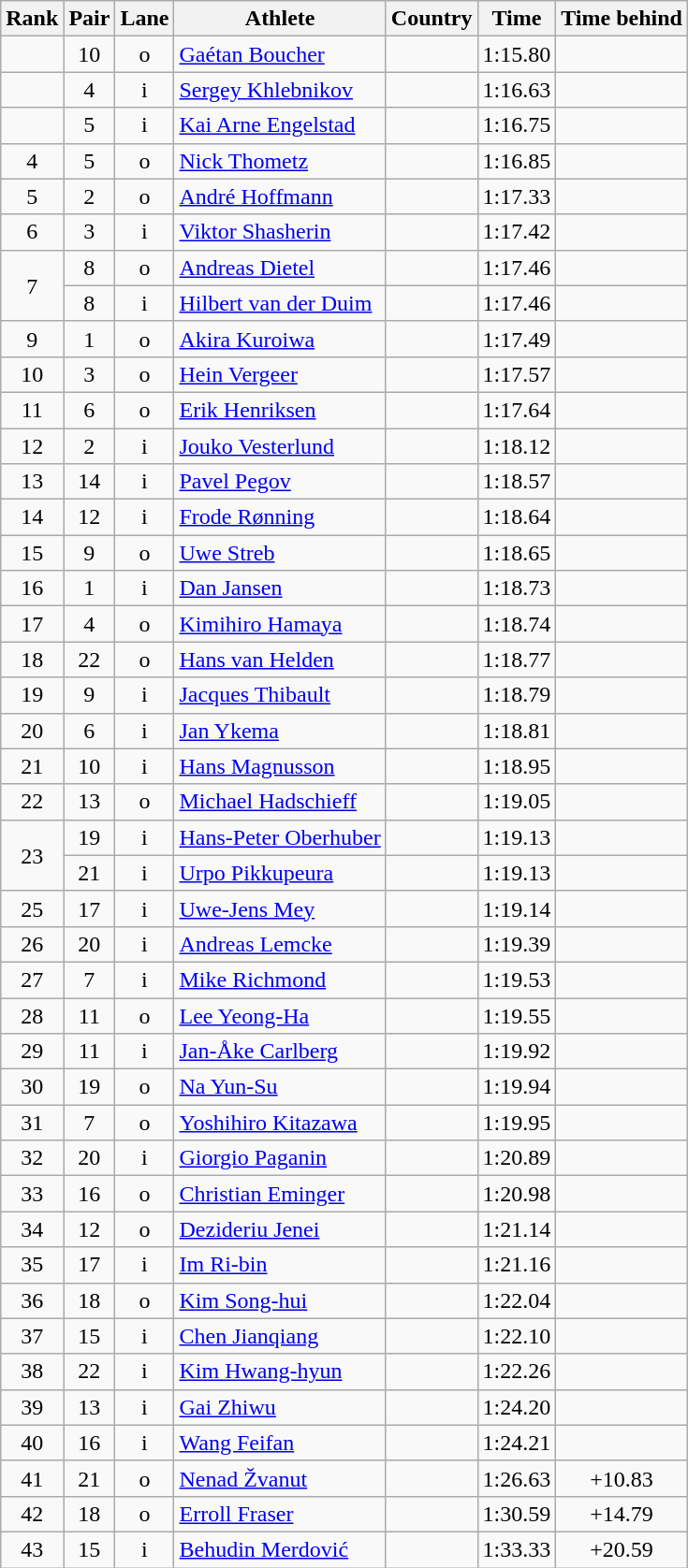<table class="wikitable sortable" style="text-align:center">
<tr>
<th>Rank</th>
<th>Pair</th>
<th>Lane</th>
<th>Athlete</th>
<th>Country</th>
<th>Time</th>
<th>Time behind</th>
</tr>
<tr>
<td></td>
<td>10</td>
<td>o</td>
<td align=left><a href='#'>Gaétan Boucher</a></td>
<td align=left></td>
<td>1:15.80</td>
<td></td>
</tr>
<tr>
<td></td>
<td>4</td>
<td>i</td>
<td align=left><a href='#'>Sergey Khlebnikov</a></td>
<td align=left></td>
<td>1:16.63</td>
<td></td>
</tr>
<tr>
<td></td>
<td>5</td>
<td>i</td>
<td align=left><a href='#'>Kai Arne Engelstad</a></td>
<td align=left></td>
<td>1:16.75</td>
<td></td>
</tr>
<tr>
<td>4</td>
<td>5</td>
<td>o</td>
<td align=left><a href='#'>Nick Thometz</a></td>
<td align=left></td>
<td>1:16.85</td>
<td></td>
</tr>
<tr>
<td>5</td>
<td>2</td>
<td>o</td>
<td align=left><a href='#'>André Hoffmann</a></td>
<td align=left></td>
<td>1:17.33</td>
<td></td>
</tr>
<tr>
<td>6</td>
<td>3</td>
<td>i</td>
<td align=left><a href='#'>Viktor Shasherin</a></td>
<td align=left></td>
<td>1:17.42</td>
<td></td>
</tr>
<tr>
<td rowspan=2>7</td>
<td>8</td>
<td>o</td>
<td align=left><a href='#'>Andreas Dietel</a></td>
<td align=left></td>
<td>1:17.46</td>
<td></td>
</tr>
<tr>
<td>8</td>
<td>i</td>
<td align=left><a href='#'>Hilbert van der Duim</a></td>
<td align=left></td>
<td>1:17.46</td>
<td></td>
</tr>
<tr>
<td>9</td>
<td>1</td>
<td>o</td>
<td align=left><a href='#'>Akira Kuroiwa</a></td>
<td align=left></td>
<td>1:17.49</td>
<td></td>
</tr>
<tr>
<td>10</td>
<td>3</td>
<td>o</td>
<td align=left><a href='#'>Hein Vergeer</a></td>
<td align=left></td>
<td>1:17.57</td>
<td></td>
</tr>
<tr>
<td>11</td>
<td>6</td>
<td>o</td>
<td align=left><a href='#'>Erik Henriksen</a></td>
<td align=left></td>
<td>1:17.64</td>
<td></td>
</tr>
<tr>
<td>12</td>
<td>2</td>
<td>i</td>
<td align=left><a href='#'>Jouko Vesterlund</a></td>
<td align=left></td>
<td>1:18.12</td>
<td></td>
</tr>
<tr>
<td>13</td>
<td>14</td>
<td>i</td>
<td align=left><a href='#'>Pavel Pegov</a></td>
<td align=left></td>
<td>1:18.57</td>
<td></td>
</tr>
<tr>
<td>14</td>
<td>12</td>
<td>i</td>
<td align=left><a href='#'>Frode Rønning</a></td>
<td align=left></td>
<td>1:18.64</td>
<td></td>
</tr>
<tr>
<td>15</td>
<td>9</td>
<td>o</td>
<td align=left><a href='#'>Uwe Streb</a></td>
<td align=left></td>
<td>1:18.65</td>
<td></td>
</tr>
<tr>
<td>16</td>
<td>1</td>
<td>i</td>
<td align=left><a href='#'>Dan Jansen</a></td>
<td align=left></td>
<td>1:18.73</td>
<td></td>
</tr>
<tr>
<td>17</td>
<td>4</td>
<td>o</td>
<td align=left><a href='#'>Kimihiro Hamaya</a></td>
<td align=left></td>
<td>1:18.74</td>
<td></td>
</tr>
<tr>
<td>18</td>
<td>22</td>
<td>o</td>
<td align=left><a href='#'>Hans van Helden</a></td>
<td align=left></td>
<td>1:18.77</td>
<td></td>
</tr>
<tr>
<td>19</td>
<td>9</td>
<td>i</td>
<td align=left><a href='#'>Jacques Thibault</a></td>
<td align=left></td>
<td>1:18.79</td>
<td></td>
</tr>
<tr>
<td>20</td>
<td>6</td>
<td>i</td>
<td align=left><a href='#'>Jan Ykema</a></td>
<td align=left></td>
<td>1:18.81</td>
<td></td>
</tr>
<tr>
<td>21</td>
<td>10</td>
<td>i</td>
<td align=left><a href='#'>Hans Magnusson</a></td>
<td align=left></td>
<td>1:18.95</td>
<td></td>
</tr>
<tr>
<td>22</td>
<td>13</td>
<td>o</td>
<td align=left><a href='#'>Michael Hadschieff</a></td>
<td align=left></td>
<td>1:19.05</td>
<td></td>
</tr>
<tr>
<td rowspan=2>23</td>
<td>19</td>
<td>i</td>
<td align=left><a href='#'>Hans-Peter Oberhuber</a></td>
<td align=left></td>
<td>1:19.13</td>
<td></td>
</tr>
<tr>
<td>21</td>
<td>i</td>
<td align=left><a href='#'>Urpo Pikkupeura</a></td>
<td align=left></td>
<td>1:19.13</td>
<td></td>
</tr>
<tr>
<td>25</td>
<td>17</td>
<td>i</td>
<td align=left><a href='#'>Uwe-Jens Mey</a></td>
<td align=left></td>
<td>1:19.14</td>
<td></td>
</tr>
<tr>
<td>26</td>
<td>20</td>
<td>i</td>
<td align=left><a href='#'>Andreas Lemcke</a></td>
<td align=left></td>
<td>1:19.39</td>
<td></td>
</tr>
<tr>
<td>27</td>
<td>7</td>
<td>i</td>
<td align=left><a href='#'>Mike Richmond</a></td>
<td align=left></td>
<td>1:19.53</td>
<td></td>
</tr>
<tr>
<td>28</td>
<td>11</td>
<td>o</td>
<td align=left><a href='#'>Lee Yeong-Ha</a></td>
<td align=left></td>
<td>1:19.55</td>
<td></td>
</tr>
<tr>
<td>29</td>
<td>11</td>
<td>i</td>
<td align=left><a href='#'>Jan-Åke Carlberg</a></td>
<td align=left></td>
<td>1:19.92</td>
<td></td>
</tr>
<tr>
<td>30</td>
<td>19</td>
<td>o</td>
<td align=left><a href='#'>Na Yun-Su</a></td>
<td align=left></td>
<td>1:19.94</td>
<td></td>
</tr>
<tr>
<td>31</td>
<td>7</td>
<td>o</td>
<td align=left><a href='#'>Yoshihiro Kitazawa</a></td>
<td align=left></td>
<td>1:19.95</td>
<td></td>
</tr>
<tr>
<td>32</td>
<td>20</td>
<td>i</td>
<td align=left><a href='#'>Giorgio Paganin</a></td>
<td align=left></td>
<td>1:20.89</td>
<td></td>
</tr>
<tr>
<td>33</td>
<td>16</td>
<td>o</td>
<td align=left><a href='#'>Christian Eminger</a></td>
<td align=left></td>
<td>1:20.98</td>
<td></td>
</tr>
<tr>
<td>34</td>
<td>12</td>
<td>o</td>
<td align=left><a href='#'>Dezideriu Jenei</a></td>
<td align=left></td>
<td>1:21.14</td>
<td></td>
</tr>
<tr>
<td>35</td>
<td>17</td>
<td>i</td>
<td align=left><a href='#'>Im Ri-bin</a></td>
<td align=left></td>
<td>1:21.16</td>
<td></td>
</tr>
<tr>
<td>36</td>
<td>18</td>
<td>o</td>
<td align=left><a href='#'>Kim Song-hui</a></td>
<td align=left></td>
<td>1:22.04</td>
<td></td>
</tr>
<tr>
<td>37</td>
<td>15</td>
<td>i</td>
<td align=left><a href='#'>Chen Jianqiang</a></td>
<td align=left></td>
<td>1:22.10</td>
<td></td>
</tr>
<tr>
<td>38</td>
<td>22</td>
<td>i</td>
<td align=left><a href='#'>Kim Hwang-hyun</a></td>
<td align=left></td>
<td>1:22.26</td>
<td></td>
</tr>
<tr>
<td>39</td>
<td>13</td>
<td>i</td>
<td align=left><a href='#'>Gai Zhiwu</a></td>
<td align=left></td>
<td>1:24.20</td>
<td></td>
</tr>
<tr>
<td>40</td>
<td>16</td>
<td>i</td>
<td align=left><a href='#'>Wang Feifan</a></td>
<td align=left></td>
<td>1:24.21</td>
<td></td>
</tr>
<tr>
<td>41</td>
<td>21</td>
<td>o</td>
<td align=left><a href='#'>Nenad Žvanut</a></td>
<td align=left></td>
<td>1:26.63</td>
<td>+10.83</td>
</tr>
<tr>
<td>42</td>
<td>18</td>
<td>o</td>
<td align=left><a href='#'>Erroll Fraser</a></td>
<td align=left></td>
<td>1:30.59</td>
<td>+14.79</td>
</tr>
<tr>
<td>43</td>
<td>15</td>
<td>i</td>
<td align=left><a href='#'>Behudin Merdović</a></td>
<td align=left></td>
<td>1:33.33</td>
<td>+20.59</td>
</tr>
</table>
